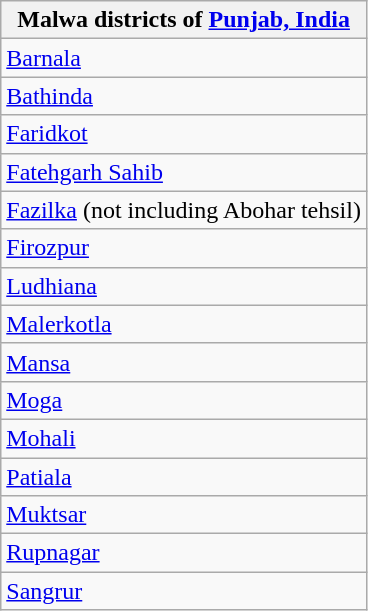<table class="wikitable">
<tr>
<th>Malwa districts of <a href='#'>Punjab, India</a></th>
</tr>
<tr>
<td><a href='#'>Barnala</a></td>
</tr>
<tr>
<td><a href='#'>Bathinda</a></td>
</tr>
<tr>
<td><a href='#'>Faridkot</a></td>
</tr>
<tr>
<td><a href='#'>Fatehgarh Sahib</a></td>
</tr>
<tr>
<td><a href='#'>Fazilka</a> (not including Abohar tehsil)</td>
</tr>
<tr>
<td><a href='#'>Firozpur</a></td>
</tr>
<tr>
<td><a href='#'>Ludhiana</a></td>
</tr>
<tr>
<td><a href='#'>Malerkotla</a></td>
</tr>
<tr>
<td><a href='#'>Mansa</a></td>
</tr>
<tr>
<td><a href='#'>Moga</a></td>
</tr>
<tr>
<td><a href='#'>Mohali</a></td>
</tr>
<tr>
<td><a href='#'>Patiala</a></td>
</tr>
<tr>
<td><a href='#'>Muktsar</a></td>
</tr>
<tr>
<td><a href='#'>Rupnagar</a></td>
</tr>
<tr>
<td><a href='#'>Sangrur</a></td>
</tr>
</table>
